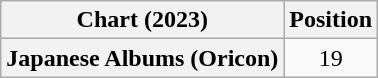<table class="wikitable plainrowheaders" style="text-align:center">
<tr>
<th scope="col">Chart (2023)</th>
<th scope="col">Position</th>
</tr>
<tr>
<th scope="row">Japanese Albums (Oricon)</th>
<td>19</td>
</tr>
</table>
